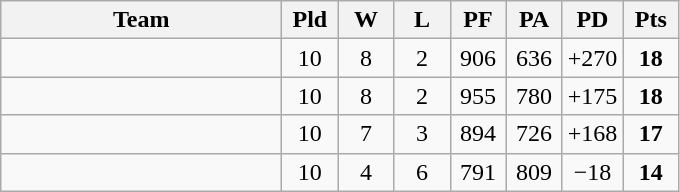<table class=wikitable style="text-align:center">
<tr>
<th width=180>Team</th>
<th width=30>Pld</th>
<th width=30>W</th>
<th width=30>L</th>
<th width=30>PF</th>
<th width=30>PA</th>
<th width=30>PD</th>
<th width=30>Pts</th>
</tr>
<tr>
<td align="left"></td>
<td>10</td>
<td>8</td>
<td>2</td>
<td>906</td>
<td>636</td>
<td>+270</td>
<td><strong>18</strong></td>
</tr>
<tr>
<td align="left"></td>
<td>10</td>
<td>8</td>
<td>2</td>
<td>955</td>
<td>780</td>
<td>+175</td>
<td><strong>18</strong></td>
</tr>
<tr>
<td align="left"></td>
<td>10</td>
<td>7</td>
<td>3</td>
<td>894</td>
<td>726</td>
<td>+168</td>
<td><strong>17</strong></td>
</tr>
<tr>
<td align="left"></td>
<td>10</td>
<td>4</td>
<td>6</td>
<td>791</td>
<td>809</td>
<td>−18</td>
<td><strong>14</strong></td>
</tr>
</table>
